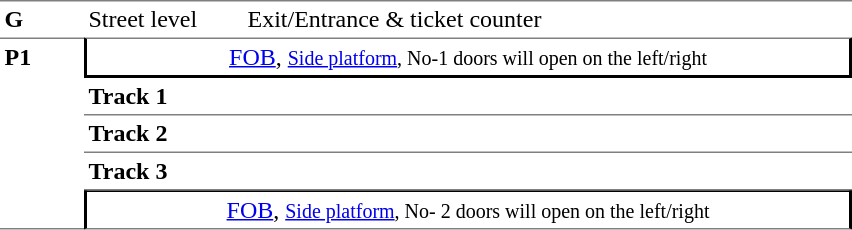<table table border=0 cellspacing=0 cellpadding=3>
<tr>
<td style="border-top:solid 1px gray;" width=50 valign=top><strong>G</strong></td>
<td style="border-top:solid 1px gray;" width=100 valign=top>Street level</td>
<td style="border-top:solid 1px gray;" width=400 valign=top>Exit/Entrance & ticket counter</td>
</tr>
<tr>
<td style="border-top:solid 1px gray;border-bottom:solid 1px gray;" width=50 rowspan=6 valign=top><strong>P1</strong></td>
<td style="border-top:solid 1px gray;border-right:solid 2px black;border-left:solid 2px black;border-bottom:solid 2px black;text-align:center;" colspan=2><a href='#'>FOB</a>, <small><a href='#'>Side platform</a>, No-1 doors will open on the left/right</small></td>
</tr>
<tr>
<td style="border-bottom:solid 1px gray;" width=100><strong>Track 1</strong></td>
<td style="border-bottom:solid 1px gray;" width=400></td>
</tr>
<tr>
<td style="border-bottom:solid 1px gray;" width=100><strong>Track 2</strong></td>
<td style="border-bottom:solid 1px gray;" width=400></td>
</tr>
<tr>
<td style="border-bottom:solid 1px gray;" width=100><strong>Track 3</strong></td>
<td style="border-bottom:solid 1px gray;" width=400></td>
</tr>
<tr>
<td style="border-top:solid 1px black;border-right:solid 2px black;border-left:solid 2px black;border-bottom:solid 1px gray;text-align:center;" colspan=2><a href='#'>FOB</a>, <small><a href='#'>Side platform</a>, No- 2 doors will open on the left/right </small></td>
</tr>
<tr>
</tr>
</table>
